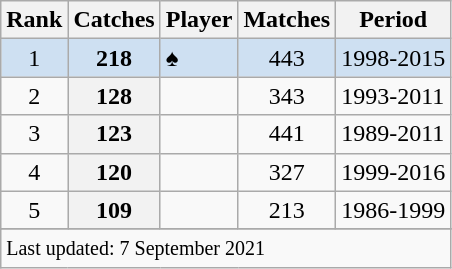<table class="wikitable plainrowheaders sortable">
<tr>
<th scope=col>Rank</th>
<th scope=col>Catches</th>
<th scope=col>Player</th>
<th scope=col>Matches</th>
<th scope=col>Period</th>
</tr>
<tr bgcolor=#cee0f2>
<td align=center>1</td>
<th scope="row" style="text-align:center; background:#cee0f2;">218</th>
<td>♠</td>
<td align=center>443</td>
<td>1998-2015</td>
</tr>
<tr>
<td align=center>2</td>
<th scope=row style=text-align:center;>128</th>
<td></td>
<td align=center>343</td>
<td>1993-2011</td>
</tr>
<tr>
<td align=center>3</td>
<th scope=row style=text-align:center;>123</th>
<td></td>
<td align=center>441</td>
<td>1989-2011</td>
</tr>
<tr>
<td align=center>4</td>
<th scope=row style=text-align:center;>120</th>
<td></td>
<td align=center>327</td>
<td>1999-2016</td>
</tr>
<tr>
<td align=center>5</td>
<th scope=row style=text-align:center;>109</th>
<td></td>
<td align=center>213</td>
<td>1986-1999</td>
</tr>
<tr>
</tr>
<tr class=sortbottom>
<td colspan=5><small>Last updated: 7 September 2021</small></td>
</tr>
</table>
